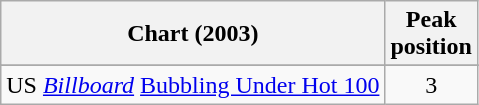<table class="wikitable sortable">
<tr>
<th align="left">Chart (2003)</th>
<th align="center">Peak<br>position</th>
</tr>
<tr>
</tr>
<tr>
<td align="left">US <em><a href='#'>Billboard</a></em> <a href='#'>Bubbling Under Hot 100</a></td>
<td align="center">3</td>
</tr>
</table>
